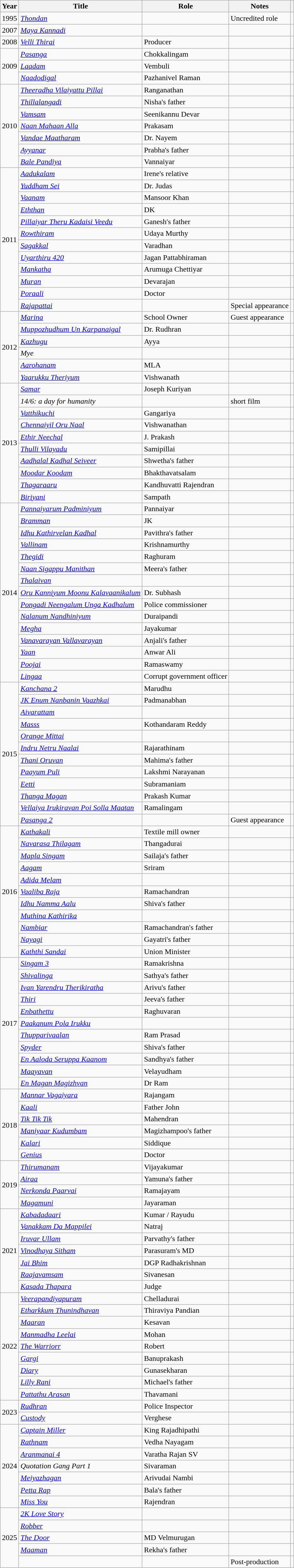<table class="wikitable sortable">
<tr>
<th scope="col">Year</th>
<th scope="col">Title</th>
<th scope="col">Role</th>
<th class="unsortable" scope="col">Notes</th>
<th class="unsortable" scope="col"></th>
</tr>
<tr>
<td>1995</td>
<td><em><a href='#'>Thondan</a></em></td>
<td></td>
<td>Uncredited role</td>
<td></td>
</tr>
<tr>
<td>2007</td>
<td><em><a href='#'>Maya Kannadi</a></em></td>
<td></td>
<td></td>
<td></td>
</tr>
<tr>
<td>2008</td>
<td><em><a href='#'>Velli Thirai</a></em></td>
<td>Producer</td>
<td></td>
<td></td>
</tr>
<tr>
<td rowspan="3">2009</td>
<td><em><a href='#'>Pasanga</a></em></td>
<td>Chokkalingam</td>
<td></td>
<td></td>
</tr>
<tr>
<td><em><a href='#'>Laadam</a></em></td>
<td>Vembuli</td>
<td></td>
<td></td>
</tr>
<tr>
<td><em><a href='#'>Naadodigal</a></em></td>
<td>Pazhanivel Raman</td>
<td></td>
<td></td>
</tr>
<tr>
<td rowspan="7">2010</td>
<td><em><a href='#'>Theeradha Vilaiyattu Pillai</a></em></td>
<td>Ranganathan</td>
<td></td>
<td></td>
</tr>
<tr>
<td><em><a href='#'>Thillalangadi</a></em></td>
<td>Nisha's father</td>
<td></td>
<td></td>
</tr>
<tr>
<td><em><a href='#'>Vamsam</a></em></td>
<td>Seenikannu Devar</td>
<td></td>
<td></td>
</tr>
<tr>
<td><em><a href='#'>Naan Mahaan Alla</a></em></td>
<td>Prakasam</td>
<td></td>
<td></td>
</tr>
<tr>
<td><em><a href='#'>Vandae Maatharam</a></em></td>
<td>Dr. Nayem</td>
<td></td>
<td></td>
</tr>
<tr>
<td><em><a href='#'>Ayyanar</a></em></td>
<td>Prabha's father</td>
<td></td>
<td></td>
</tr>
<tr>
<td><em><a href='#'>Bale Pandiya</a></em></td>
<td>Vannaiyar</td>
<td></td>
<td></td>
</tr>
<tr>
<td rowspan="12">2011</td>
<td><em><a href='#'>Aadukalam</a></em></td>
<td>Irene's relative</td>
<td></td>
<td></td>
</tr>
<tr>
<td><em><a href='#'>Yuddham Sei</a></em></td>
<td>Dr. Judas</td>
<td></td>
<td></td>
</tr>
<tr>
<td><em><a href='#'>Vaanam</a></em></td>
<td>Mansoor Khan</td>
<td></td>
<td></td>
</tr>
<tr>
<td><em><a href='#'>Eththan</a></em></td>
<td>DK</td>
<td></td>
<td></td>
</tr>
<tr>
<td><em><a href='#'>Pillaiyar Theru Kadaisi Veedu</a></em></td>
<td>Ganesh's father</td>
<td></td>
<td></td>
</tr>
<tr>
<td><em><a href='#'>Rowthiram</a></em></td>
<td>Udaya Murthy</td>
<td></td>
<td></td>
</tr>
<tr>
<td><em><a href='#'>Sagakkal</a></em></td>
<td>Varadhan</td>
<td></td>
<td></td>
</tr>
<tr>
<td><em><a href='#'>Uyarthiru 420</a></em></td>
<td>Jagan Pattabhiraman</td>
<td></td>
<td></td>
</tr>
<tr>
<td><em><a href='#'>Mankatha</a></em></td>
<td>Arumuga Chettiyar</td>
<td></td>
<td></td>
</tr>
<tr>
<td><em><a href='#'>Muran</a></em></td>
<td>Devarajan</td>
<td></td>
<td></td>
</tr>
<tr>
<td><em><a href='#'>Poraali</a></em></td>
<td>Doctor</td>
<td></td>
<td></td>
</tr>
<tr>
<td><em><a href='#'>Rajapattai</a></em></td>
<td></td>
<td>Special appearance</td>
<td></td>
</tr>
<tr>
<td rowspan="6">2012</td>
<td><em><a href='#'>Marina</a></em></td>
<td>School Owner</td>
<td>Guest appearance</td>
<td></td>
</tr>
<tr>
<td><em><a href='#'>Muppozhudhum Un Karpanaigal</a></em></td>
<td>Dr. Rudhran</td>
<td></td>
<td></td>
</tr>
<tr>
<td><em><a href='#'>Kazhugu</a></em></td>
<td>Ayya</td>
<td></td>
<td></td>
</tr>
<tr>
<td><em>Mye</em></td>
<td></td>
<td></td>
<td></td>
</tr>
<tr>
<td><em><a href='#'>Aarohanam</a></em></td>
<td>MLA</td>
<td></td>
<td></td>
</tr>
<tr>
<td><em><a href='#'>Yaarukku Theriyum</a></em></td>
<td>Vishwanath</td>
<td></td>
<td></td>
</tr>
<tr>
<td rowspan="10">2013</td>
<td><em><a href='#'>Samar</a></em></td>
<td>Joseph Kuriyan</td>
<td></td>
<td></td>
</tr>
<tr>
<td><em>14/6: a day for humanity</em></td>
<td></td>
<td>short film</td>
<td></td>
</tr>
<tr>
<td><em><a href='#'>Vatthikuchi</a></em></td>
<td>Gangariya</td>
<td></td>
<td></td>
</tr>
<tr>
<td><em><a href='#'>Chennaiyil Oru Naal</a></em></td>
<td>Vishwanathan</td>
<td></td>
<td></td>
</tr>
<tr>
<td><em><a href='#'>Ethir Neechal</a></em></td>
<td>J. Prakash</td>
<td></td>
<td></td>
</tr>
<tr>
<td><em><a href='#'>Thulli Vilayadu</a></em></td>
<td>Samipillai</td>
<td></td>
<td></td>
</tr>
<tr>
<td><em><a href='#'>Aadhalal Kadhal Seiveer</a></em></td>
<td>Shwetha's father</td>
<td></td>
<td></td>
</tr>
<tr>
<td><em><a href='#'>Moodar Koodam</a></em></td>
<td>Bhakthavatsalam</td>
<td></td>
<td></td>
</tr>
<tr>
<td><em><a href='#'>Thagaraaru</a></em></td>
<td>Kandhuvatti Rajendran</td>
<td></td>
<td></td>
</tr>
<tr>
<td><em><a href='#'>Biriyani</a></em></td>
<td>Sampath</td>
<td></td>
<td></td>
</tr>
<tr>
<td rowspan="15">2014</td>
<td><em><a href='#'>Pannaiyarum Padminiyum</a></em></td>
<td>Pannaiyar</td>
<td></td>
<td></td>
</tr>
<tr>
<td><em><a href='#'>Bramman</a></em></td>
<td>JK</td>
<td></td>
<td></td>
</tr>
<tr>
<td><em><a href='#'>Idhu Kathirvelan Kadhal</a></em></td>
<td>Pavithra's father</td>
<td></td>
<td></td>
</tr>
<tr>
<td><em><a href='#'>Vallinam</a></em></td>
<td>Krishnamurthy</td>
<td></td>
<td></td>
</tr>
<tr>
<td><em><a href='#'>Thegidi</a></em></td>
<td>Raghuram</td>
<td></td>
<td></td>
</tr>
<tr>
<td><em><a href='#'>Naan Sigappu Manithan</a></em></td>
<td>Meera's father</td>
<td></td>
<td></td>
</tr>
<tr>
<td><em><a href='#'>Thalaivan</a></em></td>
<td></td>
<td></td>
<td></td>
</tr>
<tr>
<td><em><a href='#'>Oru Kanniyum Moonu Kalavaanikalum</a></em></td>
<td>Dr. Subhash</td>
<td></td>
<td></td>
</tr>
<tr>
<td><em><a href='#'>Pongadi Neengalum Unga Kadhalum</a></em></td>
<td>Police commissioner</td>
<td></td>
<td></td>
</tr>
<tr>
<td><em><a href='#'>Nalanum Nandhiniyum</a></em></td>
<td>Duraipandi</td>
<td></td>
<td></td>
</tr>
<tr>
<td><em><a href='#'>Megha</a></em></td>
<td>Jayakumar</td>
<td></td>
<td></td>
</tr>
<tr>
<td><em><a href='#'>Vanavarayan Vallavarayan</a></em></td>
<td>Anjali's father</td>
<td></td>
<td></td>
</tr>
<tr>
<td><em><a href='#'>Yaan</a></em></td>
<td>Anwar Ali</td>
<td></td>
<td></td>
</tr>
<tr>
<td><em><a href='#'>Poojai</a></em></td>
<td>Ramaswamy</td>
<td></td>
<td></td>
</tr>
<tr>
<td><em><a href='#'>Lingaa</a></em></td>
<td>Corrupt government officer</td>
<td></td>
<td></td>
</tr>
<tr>
<td rowspan="12">2015</td>
<td><em><a href='#'>Kanchana 2</a></em></td>
<td>Marudhu</td>
<td></td>
<td></td>
</tr>
<tr>
<td><em><a href='#'>JK Enum Nanbanin Vaazhkai</a></em></td>
<td>Padmanabhan</td>
<td></td>
<td></td>
</tr>
<tr>
<td><em><a href='#'>Aivarattam</a></em></td>
<td></td>
<td></td>
<td></td>
</tr>
<tr>
<td><em><a href='#'>Masss</a></em></td>
<td>Kothandaram Reddy</td>
<td></td>
<td></td>
</tr>
<tr>
<td><em><a href='#'>Orange Mittai</a></em></td>
<td></td>
<td></td>
<td></td>
</tr>
<tr>
<td><em><a href='#'>Indru Netru Naalai</a></em></td>
<td>Rajarathinam</td>
<td></td>
<td></td>
</tr>
<tr>
<td><em><a href='#'>Thani Oruvan</a></em></td>
<td>Mahima's father</td>
<td></td>
<td></td>
</tr>
<tr>
<td><em><a href='#'>Paayum Puli</a></em></td>
<td>Lakshmi Narayanan</td>
<td></td>
<td></td>
</tr>
<tr>
<td><em><a href='#'>Eetti</a></em></td>
<td>Subramaniam</td>
<td></td>
<td></td>
</tr>
<tr>
<td><em><a href='#'>Thanga Magan</a></em></td>
<td>Prakash Kumar</td>
<td></td>
<td></td>
</tr>
<tr>
<td><em><a href='#'>Vellaiya Irukiravan Poi Solla Maatan</a></em></td>
<td>Ramalingam</td>
<td></td>
<td></td>
</tr>
<tr>
<td><em><a href='#'>Pasanga 2</a></em></td>
<td></td>
<td>Guest appearance</td>
<td></td>
</tr>
<tr>
<td rowspan="11">2016</td>
<td><em><a href='#'>Kathakali</a></em></td>
<td>Textile mill owner</td>
<td></td>
<td></td>
</tr>
<tr>
<td><em><a href='#'>Navarasa Thilagam</a></em></td>
<td>Thangadurai</td>
<td></td>
<td></td>
</tr>
<tr>
<td><em><a href='#'>Mapla Singam</a></em></td>
<td>Sailaja's father</td>
<td></td>
<td></td>
</tr>
<tr>
<td><em><a href='#'>Aagam</a></em></td>
<td>Sriram</td>
<td></td>
<td></td>
</tr>
<tr>
<td><em><a href='#'>Adida Melam</a></em></td>
<td></td>
<td></td>
<td></td>
</tr>
<tr>
<td><em><a href='#'>Vaaliba Raja</a></em></td>
<td>Ramachandran</td>
<td></td>
<td></td>
</tr>
<tr>
<td><em><a href='#'>Idhu Namma Aalu</a></em></td>
<td>Shiva's father</td>
<td></td>
<td></td>
</tr>
<tr>
<td><em><a href='#'>Muthina Kathirika</a></em></td>
<td></td>
<td></td>
<td></td>
</tr>
<tr>
<td><em><a href='#'>Nambiar</a></em></td>
<td>Ramachandran's father</td>
<td></td>
<td></td>
</tr>
<tr>
<td><em><a href='#'>Nayagi</a></em></td>
<td>Gayatri's father</td>
<td></td>
<td></td>
</tr>
<tr>
<td><em><a href='#'>Kaththi Sandai</a></em></td>
<td>Union Minister</td>
<td></td>
<td></td>
</tr>
<tr>
<td rowspan="11">2017</td>
<td><em><a href='#'>Singam 3</a></em></td>
<td>Ramakrishna</td>
<td></td>
<td></td>
</tr>
<tr>
<td><em><a href='#'>Shivalinga</a></em></td>
<td>Sathya's father</td>
<td></td>
<td></td>
</tr>
<tr>
<td><em><a href='#'>Ivan Yarendru Therikiratha</a></em></td>
<td>Arivu's father</td>
<td></td>
<td></td>
</tr>
<tr>
<td><em><a href='#'>Thiri</a></em></td>
<td>Jeeva's father</td>
<td></td>
<td></td>
</tr>
<tr>
<td><em><a href='#'>Enbathettu</a></em></td>
<td>Raghuvaran</td>
<td></td>
<td></td>
</tr>
<tr>
<td><em><a href='#'>Paakanum Pola Irukku</a></em></td>
<td></td>
<td></td>
<td></td>
</tr>
<tr>
<td><em><a href='#'>Thupparivaalan</a></em></td>
<td>Ram Prasad</td>
<td></td>
<td></td>
</tr>
<tr>
<td><em><a href='#'>Spyder</a></em></td>
<td>Shiva's father</td>
<td></td>
<td></td>
</tr>
<tr>
<td><em><a href='#'>En Aaloda Seruppa Kaanom</a></em></td>
<td>Sandhya's father</td>
<td></td>
<td></td>
</tr>
<tr>
<td><em><a href='#'>Maayavan</a></em></td>
<td>Velayudham</td>
<td></td>
<td></td>
</tr>
<tr>
<td><em><a href='#'>En Magan Magizhvan</a></em></td>
<td>Dr Ram</td>
<td></td>
<td></td>
</tr>
<tr>
<td rowspan="6">2018</td>
<td><em><a href='#'>Mannar Vagaiyara</a></em></td>
<td>Rajangam</td>
<td></td>
<td></td>
</tr>
<tr>
<td><em><a href='#'>Kaali</a></em></td>
<td>Father John</td>
<td></td>
<td></td>
</tr>
<tr>
<td><em><a href='#'>Tik Tik Tik</a></em></td>
<td>Mahendran</td>
<td></td>
<td></td>
</tr>
<tr>
<td><em><a href='#'>Maniyaar Kudumbam</a></em></td>
<td>Magizhampoo's father</td>
<td></td>
<td></td>
</tr>
<tr>
<td><em><a href='#'>Kalari</a></em></td>
<td>Siddique</td>
<td></td>
<td></td>
</tr>
<tr>
<td><em><a href='#'>Genius</a></em></td>
<td>Doctor</td>
<td></td>
<td></td>
</tr>
<tr>
<td rowspan="4">2019</td>
<td><em><a href='#'>Thirumanam</a></em></td>
<td>Vijayakumar</td>
<td></td>
<td></td>
</tr>
<tr>
<td><em><a href='#'>Airaa</a></em></td>
<td>Yamuna's father</td>
<td></td>
<td></td>
</tr>
<tr>
<td><em><a href='#'>Nerkonda Paarvai</a></em></td>
<td>Ramajayam</td>
<td></td>
<td></td>
</tr>
<tr>
<td><em><a href='#'>Magamuni</a></em></td>
<td>Jayaraman</td>
<td></td>
<td></td>
</tr>
<tr>
<td rowspan="7">2021</td>
<td><em><a href='#'>Kabadadaari</a></em></td>
<td>Kumar / Rayudu</td>
<td></td>
<td></td>
</tr>
<tr>
<td><em><a href='#'>Vanakkam Da Mappilei</a></em></td>
<td>Natraj</td>
<td></td>
<td></td>
</tr>
<tr>
<td><em><a href='#'>Iruvar Ullam</a></em></td>
<td>Parvathy's father</td>
<td></td>
<td></td>
</tr>
<tr>
<td><em><a href='#'>Vinodhaya Sitham</a></em></td>
<td>Parasuram's MD</td>
<td></td>
<td></td>
</tr>
<tr>
<td><em><a href='#'>Jai Bhim</a></em></td>
<td>DGP Radhakrishnan</td>
<td></td>
<td></td>
</tr>
<tr>
<td><em><a href='#'>Raajavamsam</a></em></td>
<td>Sivanesan</td>
<td></td>
<td></td>
</tr>
<tr>
<td><em><a href='#'>Kasada Thapara</a></em></td>
<td>Judge</td>
<td></td>
<td></td>
</tr>
<tr>
<td rowspan="9">2022</td>
<td><em><a href='#'>Veerapandiyapuram</a></em></td>
<td>Chelladurai</td>
<td></td>
<td></td>
</tr>
<tr>
<td><em><a href='#'>Etharkkum Thunindhavan</a></em></td>
<td>Thiraviya Pandian</td>
<td></td>
<td></td>
</tr>
<tr>
<td><em><a href='#'>Maaran</a></em></td>
<td>Kesavan</td>
<td></td>
<td></td>
</tr>
<tr>
<td><em><a href='#'>Manmadha Leelai</a></em></td>
<td>Mohan</td>
<td></td>
<td></td>
</tr>
<tr>
<td><em><a href='#'>The Warriorr</a></em></td>
<td>Robert</td>
<td></td>
<td></td>
</tr>
<tr>
<td><em><a href='#'>Gargi</a></em></td>
<td>Banuprakash</td>
<td></td>
<td></td>
</tr>
<tr>
<td><em><a href='#'>Diary</a></em></td>
<td>Gunasekharan</td>
<td></td>
<td></td>
</tr>
<tr>
<td><em><a href='#'>Lilly Rani</a></em></td>
<td>Michael's father</td>
<td></td>
<td></td>
</tr>
<tr>
<td><em><a href='#'>Pattathu Arasan</a></em></td>
<td>Thavamani</td>
<td></td>
<td></td>
</tr>
<tr>
<td rowspan="2">2023</td>
<td><em><a href='#'>Rudhran</a></em></td>
<td>Police Inspector</td>
<td></td>
<td></td>
</tr>
<tr>
<td><em><a href='#'>Custody</a></em></td>
<td>Verghese</td>
<td></td>
<td></td>
</tr>
<tr>
<td rowspan="7">2024</td>
<td><em><a href='#'>Captain Miller</a></em></td>
<td>King Rajadhipathi</td>
<td></td>
<td></td>
</tr>
<tr>
<td><em><a href='#'>Rathnam</a></em></td>
<td>Vedha Nayagam</td>
<td></td>
<td></td>
</tr>
<tr>
<td><em><a href='#'>Aranmanai 4</a></em></td>
<td>Varatha Rajan SV</td>
<td></td>
<td></td>
</tr>
<tr>
<td><em>Quotation Gang Part 1</em></td>
<td>Sivaraman</td>
<td></td>
<td></td>
</tr>
<tr>
<td><em><a href='#'>Meiyazhagan</a></em></td>
<td>Arivudai Nambi</td>
<td></td>
<td></td>
</tr>
<tr>
<td><em><a href='#'>Petta Rap</a></em></td>
<td>Bala's father</td>
<td></td>
<td></td>
</tr>
<tr>
<td><em><a href='#'>Miss You</a></em></td>
<td>Rajendran</td>
<td></td>
</tr>
<tr>
<td rowspan="5">2025</td>
<td><em><a href='#'>2K Love Story</a></em></td>
<td></td>
<td></td>
<td></td>
</tr>
<tr>
<td><em><a href='#'>Robber</a></em></td>
<td></td>
<td></td>
<td></td>
</tr>
<tr>
<td><em><a href='#'>The Door</a></em></td>
<td>MD Velmurugan</td>
<td></td>
<td></td>
</tr>
<tr>
<td><em><a href='#'>Maaman</a></em></td>
<td>Rekha's father</td>
<td></td>
<td></td>
</tr>
<tr>
<td></td>
<td></td>
<td>Post-production</td>
<td></td>
</tr>
</table>
